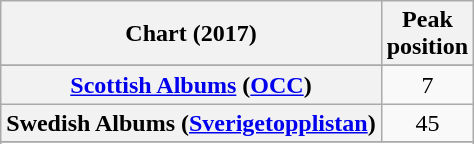<table class="wikitable sortable plainrowheaders" style="text-align:center">
<tr>
<th scope="col">Chart (2017)</th>
<th scope="col">Peak<br> position</th>
</tr>
<tr>
</tr>
<tr>
</tr>
<tr>
</tr>
<tr>
</tr>
<tr>
</tr>
<tr>
<th scope=row><a href='#'>Scottish Albums</a> (<a href='#'>OCC</a>)</th>
<td>7</td>
</tr>
<tr>
<th scope="row">Swedish Albums (<a href='#'>Sverigetopplistan</a>)</th>
<td>45</td>
</tr>
<tr>
</tr>
<tr>
</tr>
</table>
